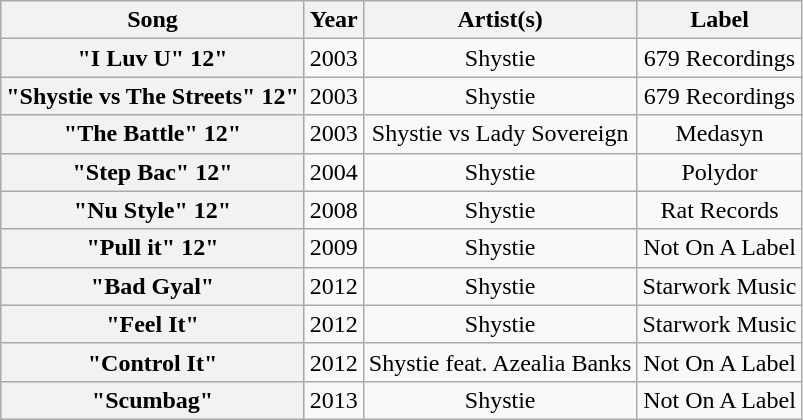<table class="wikitable plainrowheaders" style="text-align:center;">
<tr>
<th scope="col">Song</th>
<th scope="col">Year</th>
<th scope="col">Artist(s)</th>
<th scope="col">Label</th>
</tr>
<tr>
<th scope="row">"I Luv U" 12"</th>
<td>2003</td>
<td>Shystie</td>
<td>679 Recordings</td>
</tr>
<tr>
<th scope="row">"Shystie vs The Streets" 12"</th>
<td>2003</td>
<td>Shystie</td>
<td>679 Recordings</td>
</tr>
<tr>
<th scope="row">"The Battle" 12"</th>
<td>2003</td>
<td>Shystie vs Lady Sovereign</td>
<td>Medasyn</td>
</tr>
<tr>
<th scope="row">"Step Bac" 12"</th>
<td>2004</td>
<td>Shystie</td>
<td>Polydor</td>
</tr>
<tr>
<th scope="row">"Nu Style" 12"</th>
<td>2008</td>
<td>Shystie</td>
<td>Rat Records</td>
</tr>
<tr>
<th scope="row">"Pull it" 12"</th>
<td>2009</td>
<td>Shystie</td>
<td>Not On A Label</td>
</tr>
<tr>
<th scope="row">"Bad Gyal"</th>
<td>2012</td>
<td>Shystie</td>
<td>Starwork Music</td>
</tr>
<tr>
<th scope="row">"Feel It"</th>
<td>2012</td>
<td>Shystie</td>
<td>Starwork Music</td>
</tr>
<tr>
<th scope="row">"Control It"</th>
<td>2012</td>
<td>Shystie feat. Azealia Banks</td>
<td>Not On A Label</td>
</tr>
<tr>
<th scope="row">"Scumbag"</th>
<td>2013</td>
<td>Shystie</td>
<td>Not On A Label</td>
</tr>
</table>
